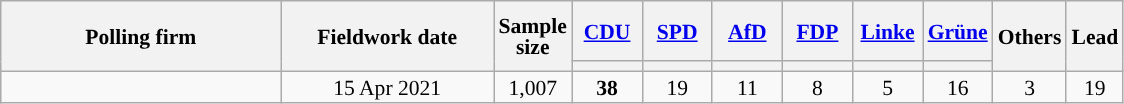<table class="wikitable sortable mw-datatable mw-collapsible mw-datatable" style="text-align:center;font-size:90%;line-height:14px;">
<tr style="height:40px;">
<th style="width:180px;" rowspan="2">Polling firm</th>
<th style="width:135px;" rowspan="2">Fieldwork date</th>
<th style="width:35px;" rowspan="2">Sample<br>size</th>
<th class="unsortable" style="width:40px;"><a href='#'>CDU</a></th>
<th class="unsortable" style="width:40px;"><a href='#'>SPD</a></th>
<th class="unsortable" style="width:40px;"><a href='#'>AfD</a></th>
<th class="unsortable" style="width:40px;"><a href='#'>FDP</a></th>
<th class="unsortable" style="width:40px;"><a href='#'>Linke</a></th>
<th class="unsortable" style="width:40px;"><a href='#'>Grüne</a></th>
<th class="unsortable" style="width:30px;" rowspan="2">Others</th>
<th style="width:30px;" rowspan="2">Lead</th>
</tr>
<tr>
<th style="background:"></th>
<th style="background:"></th>
<th style="background:"></th>
<th style="background:"></th>
<th style="background:"></th>
<th style="background:"></th>
</tr>
<tr>
<td></td>
<td data-sort-value="2021-04-15">15 Apr 2021</td>
<td>1,007</td>
<td><strong>38</strong></td>
<td>19</td>
<td>11</td>
<td>8</td>
<td>5</td>
<td>16</td>
<td>3</td>
<td style="background:">19</td>
</tr>
</table>
